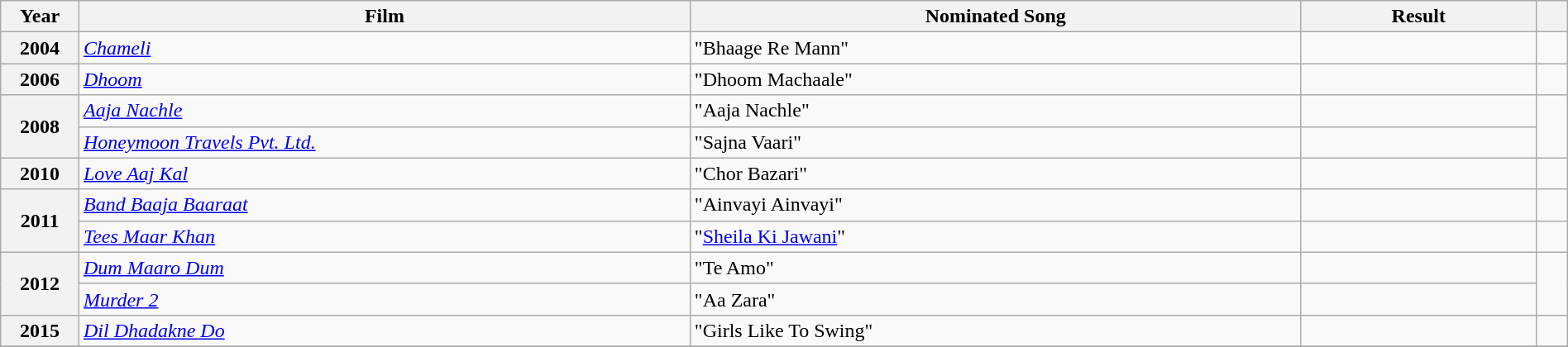<table class="wikitable plainrowheaders" width="100%" textcolor:#000;">
<tr>
<th scope="col" width=5%><strong>Year</strong></th>
<th scope="col" width=39%><strong>Film</strong></th>
<th scope="col" width=39%><strong>Nominated Song</strong></th>
<th scope="col" width=15%><strong>Result</strong></th>
<th scope="col" width=2%><strong></strong></th>
</tr>
<tr>
<th scope="row">2004</th>
<td><em><a href='#'>Chameli</a></em></td>
<td>"Bhaage Re Mann"</td>
<td></td>
<td style="text-align:center;"></td>
</tr>
<tr>
<th scope="row">2006</th>
<td><em><a href='#'>Dhoom</a></em></td>
<td>"Dhoom Machaale"</td>
<td></td>
<td style="text-align:center;"></td>
</tr>
<tr>
<th scope="row" rowspan="2">2008</th>
<td><em><a href='#'>Aaja Nachle</a></em></td>
<td>"Aaja Nachle"</td>
<td></td>
<td style="text-align:center;" rowspan="2"></td>
</tr>
<tr>
<td><em><a href='#'>Honeymoon Travels Pvt. Ltd.</a></em></td>
<td>"Sajna Vaari"</td>
<td></td>
</tr>
<tr>
<th scope="row">2010</th>
<td><em><a href='#'>Love Aaj Kal</a></em></td>
<td>"Chor Bazari"</td>
<td></td>
<td style="text-align:center;"></td>
</tr>
<tr>
<th scope="row" rowspan="2">2011</th>
<td><em><a href='#'>Band Baaja Baaraat</a></em></td>
<td>"Ainvayi Ainvayi"</td>
<td></td>
<td style="text-align:center;"></td>
</tr>
<tr>
<td><em><a href='#'>Tees Maar Khan</a></em></td>
<td>"<a href='#'>Sheila Ki Jawani</a>"</td>
<td></td>
<td style="text-align:center;"></td>
</tr>
<tr>
<th scope="row" rowspan="2">2012</th>
<td><em><a href='#'>Dum Maaro Dum</a></em></td>
<td>"Te Amo"</td>
<td></td>
<td style="text-align:center;" rowspan="2"></td>
</tr>
<tr>
<td><em><a href='#'>Murder 2</a></em></td>
<td>"Aa Zara"</td>
<td></td>
</tr>
<tr>
<th scope="row">2015</th>
<td><em><a href='#'>Dil Dhadakne Do</a></em></td>
<td>"Girls Like To Swing"</td>
<td></td>
<td style="text-align:center;"></td>
</tr>
<tr>
</tr>
</table>
